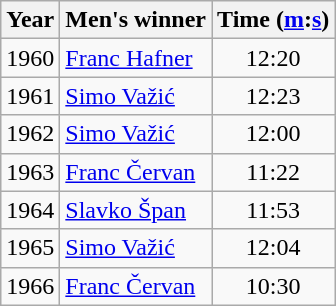<table class="wikitable" style="text-align:center">
<tr>
<th>Year</th>
<th>Men's winner</th>
<th>Time (<a href='#'>m</a>:<a href='#'>s</a>)</th>
</tr>
<tr>
<td>1960</td>
<td align=left><a href='#'>Franc Hafner</a></td>
<td>12:20</td>
</tr>
<tr>
<td>1961</td>
<td align=left><a href='#'>Simo Važić</a></td>
<td>12:23</td>
</tr>
<tr>
<td>1962</td>
<td align=left><a href='#'>Simo Važić</a></td>
<td>12:00</td>
</tr>
<tr>
<td>1963</td>
<td align=left><a href='#'>Franc Červan</a></td>
<td>11:22</td>
</tr>
<tr>
<td>1964</td>
<td align=left><a href='#'>Slavko Špan</a></td>
<td>11:53</td>
</tr>
<tr>
<td>1965</td>
<td align=left><a href='#'>Simo Važić</a></td>
<td>12:04</td>
</tr>
<tr>
<td>1966</td>
<td align=left><a href='#'>Franc Červan</a></td>
<td>10:30</td>
</tr>
</table>
